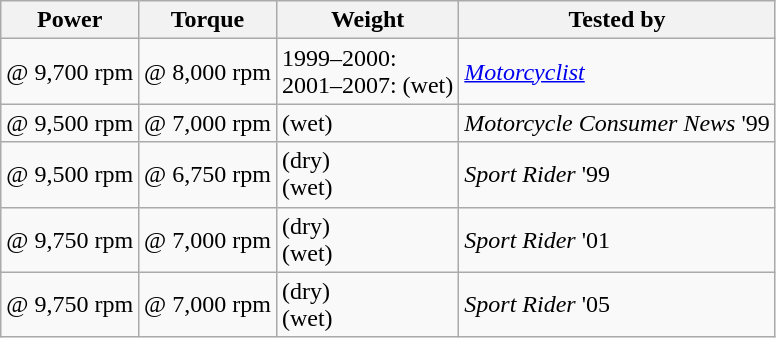<table class="wikitable sortable">
<tr>
<th>Power</th>
<th>Torque</th>
<th>Weight</th>
<th>Tested by</th>
</tr>
<tr>
<td> @ 9,700 rpm</td>
<td> @ 8,000 rpm</td>
<td>1999–2000:  <br> 2001–2007:  (wet)</td>
<td><em><a href='#'>Motorcyclist</a></em></td>
</tr>
<tr>
<td> @ 9,500 rpm</td>
<td> @ 7,000 rpm</td>
<td> (wet)</td>
<td><em>Motorcycle Consumer News</em> '99</td>
</tr>
<tr>
<td> @ 9,500 rpm</td>
<td> @ 6,750 rpm</td>
<td> (dry)<br> (wet)</td>
<td><em>Sport Rider</em> '99</td>
</tr>
<tr>
<td> @ 9,750 rpm</td>
<td> @ 7,000 rpm</td>
<td> (dry)<br> (wet)</td>
<td><em>Sport Rider</em> '01</td>
</tr>
<tr>
<td> @ 9,750 rpm</td>
<td> @ 7,000 rpm</td>
<td> (dry)<br> (wet)</td>
<td><em>Sport Rider</em> '05</td>
</tr>
</table>
